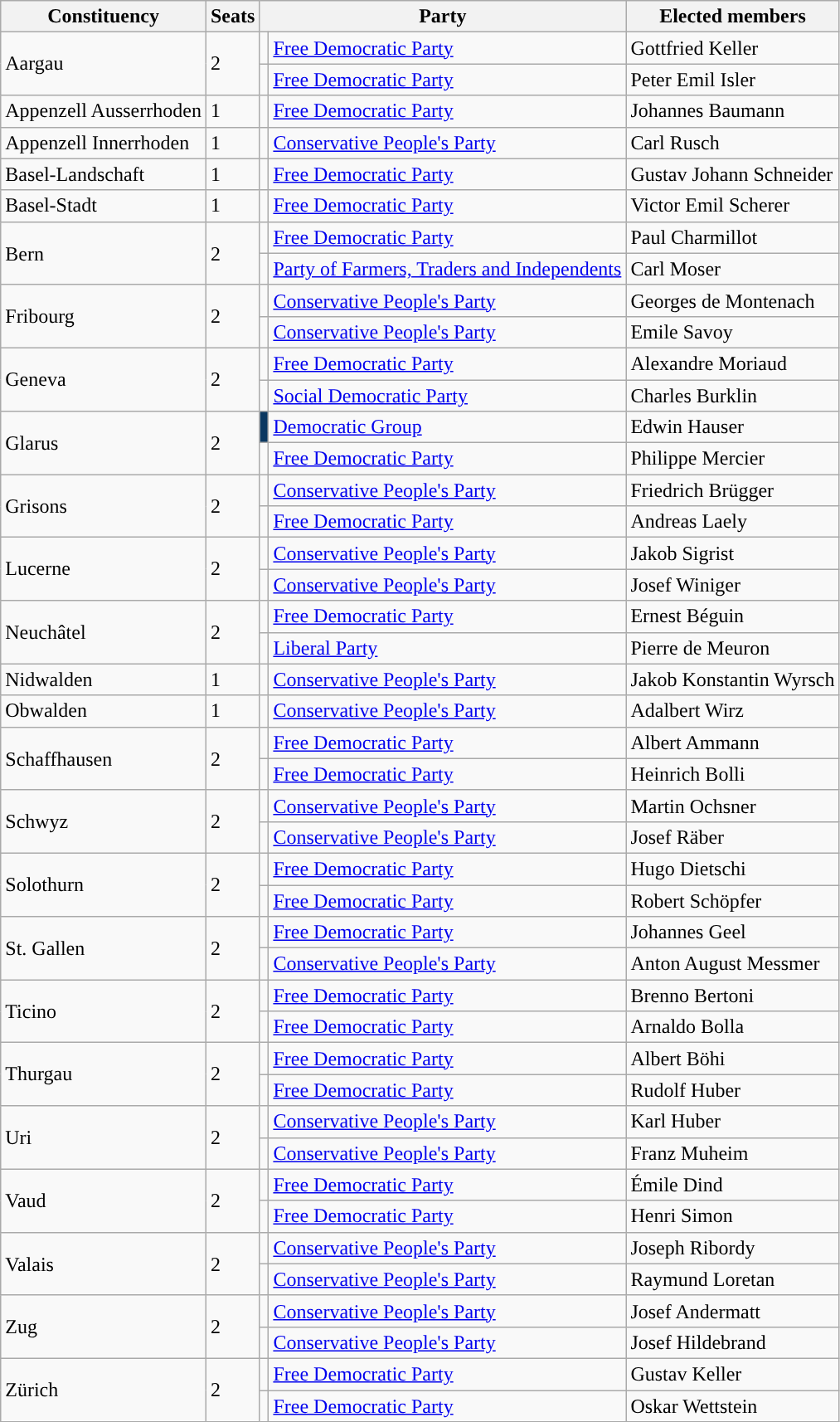<table class="wikitable">
<tr>
<th>Constituency</th>
<th>Seats</th>
<th colspan="2">Party</th>
<th>Elected members</th>
</tr>
<tr>
<td rowspan="2">Aargau</td>
<td rowspan="2">2</td>
<td style="color:inherit;background:"></td>
<td><a href='#'>Free Democratic Party</a></td>
<td>Gottfried Keller</td>
</tr>
<tr>
<td style="color:inherit;background:"></td>
<td><a href='#'>Free Democratic Party</a></td>
<td>Peter Emil Isler</td>
</tr>
<tr>
<td>Appenzell Ausserrhoden</td>
<td>1</td>
<td style="color:inherit;background:"></td>
<td><a href='#'>Free Democratic Party</a></td>
<td>Johannes Baumann</td>
</tr>
<tr>
<td>Appenzell Innerrhoden</td>
<td>1</td>
<td style="color:inherit;background:"></td>
<td><a href='#'>Conservative People's Party</a></td>
<td>Carl Rusch</td>
</tr>
<tr>
<td>Basel-Landschaft</td>
<td>1</td>
<td style="color:inherit;background:"></td>
<td><a href='#'>Free Democratic Party</a></td>
<td>Gustav Johann Schneider</td>
</tr>
<tr>
<td>Basel-Stadt</td>
<td>1</td>
<td style="color:inherit;background:"></td>
<td><a href='#'>Free Democratic Party</a></td>
<td>Victor Emil Scherer</td>
</tr>
<tr>
<td rowspan="2">Bern</td>
<td rowspan="2">2</td>
<td style="color:inherit;background:"></td>
<td><a href='#'>Free Democratic Party</a></td>
<td>Paul Charmillot</td>
</tr>
<tr>
<td style="color:inherit;background:"></td>
<td><a href='#'>Party of Farmers, Traders and Independents</a></td>
<td>Carl Moser</td>
</tr>
<tr>
<td rowspan="2">Fribourg</td>
<td rowspan="2">2</td>
<td style="color:inherit;background:"></td>
<td><a href='#'>Conservative People's Party</a></td>
<td>Georges de Montenach</td>
</tr>
<tr>
<td style="color:inherit;background:"></td>
<td><a href='#'>Conservative People's Party</a></td>
<td>Emile Savoy</td>
</tr>
<tr>
<td rowspan="2">Geneva</td>
<td rowspan="2">2</td>
<td style="color:inherit;background:"></td>
<td><a href='#'>Free Democratic Party</a></td>
<td>Alexandre Moriaud</td>
</tr>
<tr>
<td style="color:inherit;background:"></td>
<td><a href='#'>Social Democratic Party</a></td>
<td>Charles Burklin</td>
</tr>
<tr>
<td rowspan="2">Glarus</td>
<td rowspan="2">2</td>
<td style="color:inherit;background:#0B3861"></td>
<td><a href='#'>Democratic Group</a></td>
<td>Edwin Hauser</td>
</tr>
<tr>
<td style="color:inherit;background:"></td>
<td><a href='#'>Free Democratic Party</a></td>
<td>Philippe Mercier</td>
</tr>
<tr>
<td rowspan="2">Grisons</td>
<td rowspan="2">2</td>
<td style="color:inherit;background:"></td>
<td><a href='#'>Conservative People's Party</a></td>
<td>Friedrich Brügger</td>
</tr>
<tr>
<td style="color:inherit;background:"></td>
<td><a href='#'>Free Democratic Party</a></td>
<td>Andreas Laely</td>
</tr>
<tr>
<td rowspan="2">Lucerne</td>
<td rowspan="2">2</td>
<td style="color:inherit;background:"></td>
<td><a href='#'>Conservative People's Party</a></td>
<td>Jakob Sigrist</td>
</tr>
<tr>
<td style="color:inherit;background:"></td>
<td><a href='#'>Conservative People's Party</a></td>
<td>Josef Winiger</td>
</tr>
<tr>
<td rowspan="2">Neuchâtel</td>
<td rowspan="2">2</td>
<td style="color:inherit;background:"></td>
<td><a href='#'>Free Democratic Party</a></td>
<td>Ernest Béguin</td>
</tr>
<tr>
<td style="color:inherit;background:"></td>
<td><a href='#'>Liberal Party</a></td>
<td>Pierre de Meuron</td>
</tr>
<tr>
<td>Nidwalden</td>
<td>1</td>
<td style="color:inherit;background:"></td>
<td><a href='#'>Conservative People's Party</a></td>
<td>Jakob Konstantin Wyrsch</td>
</tr>
<tr>
<td>Obwalden</td>
<td>1</td>
<td style="color:inherit;background:"></td>
<td><a href='#'>Conservative People's Party</a></td>
<td>Adalbert Wirz</td>
</tr>
<tr>
<td rowspan="2">Schaffhausen</td>
<td rowspan="2">2</td>
<td style="color:inherit;background:"></td>
<td><a href='#'>Free Democratic Party</a></td>
<td>Albert Ammann</td>
</tr>
<tr>
<td style="color:inherit;background:"></td>
<td><a href='#'>Free Democratic Party</a></td>
<td>Heinrich Bolli</td>
</tr>
<tr>
<td rowspan="2">Schwyz</td>
<td rowspan="2">2</td>
<td style="color:inherit;background:"></td>
<td><a href='#'>Conservative People's Party</a></td>
<td>Martin Ochsner</td>
</tr>
<tr>
<td style="color:inherit;background:"></td>
<td><a href='#'>Conservative People's Party</a></td>
<td>Josef Räber</td>
</tr>
<tr>
<td rowspan="2">Solothurn</td>
<td rowspan="2">2</td>
<td style="color:inherit;background:"></td>
<td><a href='#'>Free Democratic Party</a></td>
<td>Hugo Dietschi</td>
</tr>
<tr>
<td style="color:inherit;background:"></td>
<td><a href='#'>Free Democratic Party</a></td>
<td>Robert Schöpfer</td>
</tr>
<tr>
<td rowspan="2">St. Gallen</td>
<td rowspan="2">2</td>
<td style="color:inherit;background:"></td>
<td><a href='#'>Free Democratic Party</a></td>
<td>Johannes Geel</td>
</tr>
<tr>
<td style="color:inherit;background:"></td>
<td><a href='#'>Conservative People's Party</a></td>
<td>Anton August Messmer</td>
</tr>
<tr>
<td rowspan="2">Ticino</td>
<td rowspan="2">2</td>
<td style="color:inherit;background:"></td>
<td><a href='#'>Free Democratic Party</a></td>
<td>Brenno Bertoni</td>
</tr>
<tr>
<td style="color:inherit;background:"></td>
<td><a href='#'>Free Democratic Party</a></td>
<td>Arnaldo Bolla</td>
</tr>
<tr>
<td rowspan="2">Thurgau</td>
<td rowspan="2">2</td>
<td style="color:inherit;background:"></td>
<td><a href='#'>Free Democratic Party</a></td>
<td>Albert Böhi</td>
</tr>
<tr>
<td style="color:inherit;background:"></td>
<td><a href='#'>Free Democratic Party</a></td>
<td>Rudolf Huber</td>
</tr>
<tr>
<td rowspan="2">Uri</td>
<td rowspan="2">2</td>
<td style="color:inherit;background:"></td>
<td><a href='#'>Conservative People's Party</a></td>
<td>Karl Huber</td>
</tr>
<tr>
<td style="color:inherit;background:"></td>
<td><a href='#'>Conservative People's Party</a></td>
<td>Franz Muheim</td>
</tr>
<tr>
<td rowspan="2">Vaud</td>
<td rowspan="2">2</td>
<td style="color:inherit;background:"></td>
<td><a href='#'>Free Democratic Party</a></td>
<td>Émile Dind</td>
</tr>
<tr>
<td style="color:inherit;background:"></td>
<td><a href='#'>Free Democratic Party</a></td>
<td>Henri Simon</td>
</tr>
<tr>
<td rowspan="2">Valais</td>
<td rowspan="2">2</td>
<td style="color:inherit;background:"></td>
<td><a href='#'>Conservative People's Party</a></td>
<td>Joseph Ribordy</td>
</tr>
<tr>
<td style="color:inherit;background:"></td>
<td><a href='#'>Conservative People's Party</a></td>
<td>Raymund Loretan</td>
</tr>
<tr>
<td rowspan="2">Zug</td>
<td rowspan="2">2</td>
<td style="color:inherit;background:"></td>
<td><a href='#'>Conservative People's Party</a></td>
<td>Josef Andermatt</td>
</tr>
<tr>
<td style="color:inherit;background:"></td>
<td><a href='#'>Conservative People's Party</a></td>
<td>Josef Hildebrand</td>
</tr>
<tr>
<td rowspan="2">Zürich</td>
<td rowspan="2">2</td>
<td style="color:inherit;background:"></td>
<td><a href='#'>Free Democratic Party</a></td>
<td>Gustav Keller</td>
</tr>
<tr>
<td style="color:inherit;background:"></td>
<td><a href='#'>Free Democratic Party</a></td>
<td>Oskar Wettstein</td>
</tr>
</table>
